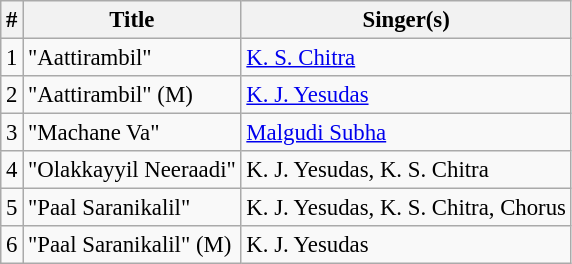<table class="wikitable" style="font-size:95%;">
<tr>
<th>#</th>
<th>Title</th>
<th>Singer(s)</th>
</tr>
<tr>
<td>1</td>
<td>"Aattirambil"</td>
<td><a href='#'>K. S. Chitra</a></td>
</tr>
<tr>
<td>2</td>
<td>"Aattirambil" (M)</td>
<td><a href='#'>K. J. Yesudas</a></td>
</tr>
<tr>
<td>3</td>
<td>"Machane Va"</td>
<td><a href='#'>Malgudi Subha</a></td>
</tr>
<tr>
<td>4</td>
<td>"Olakkayyil Neeraadi"</td>
<td>K. J. Yesudas, K. S. Chitra</td>
</tr>
<tr>
<td>5</td>
<td>"Paal Saranikalil"</td>
<td>K. J. Yesudas, K. S. Chitra, Chorus</td>
</tr>
<tr>
<td>6</td>
<td>"Paal Saranikalil" (M)</td>
<td>K. J. Yesudas</td>
</tr>
</table>
